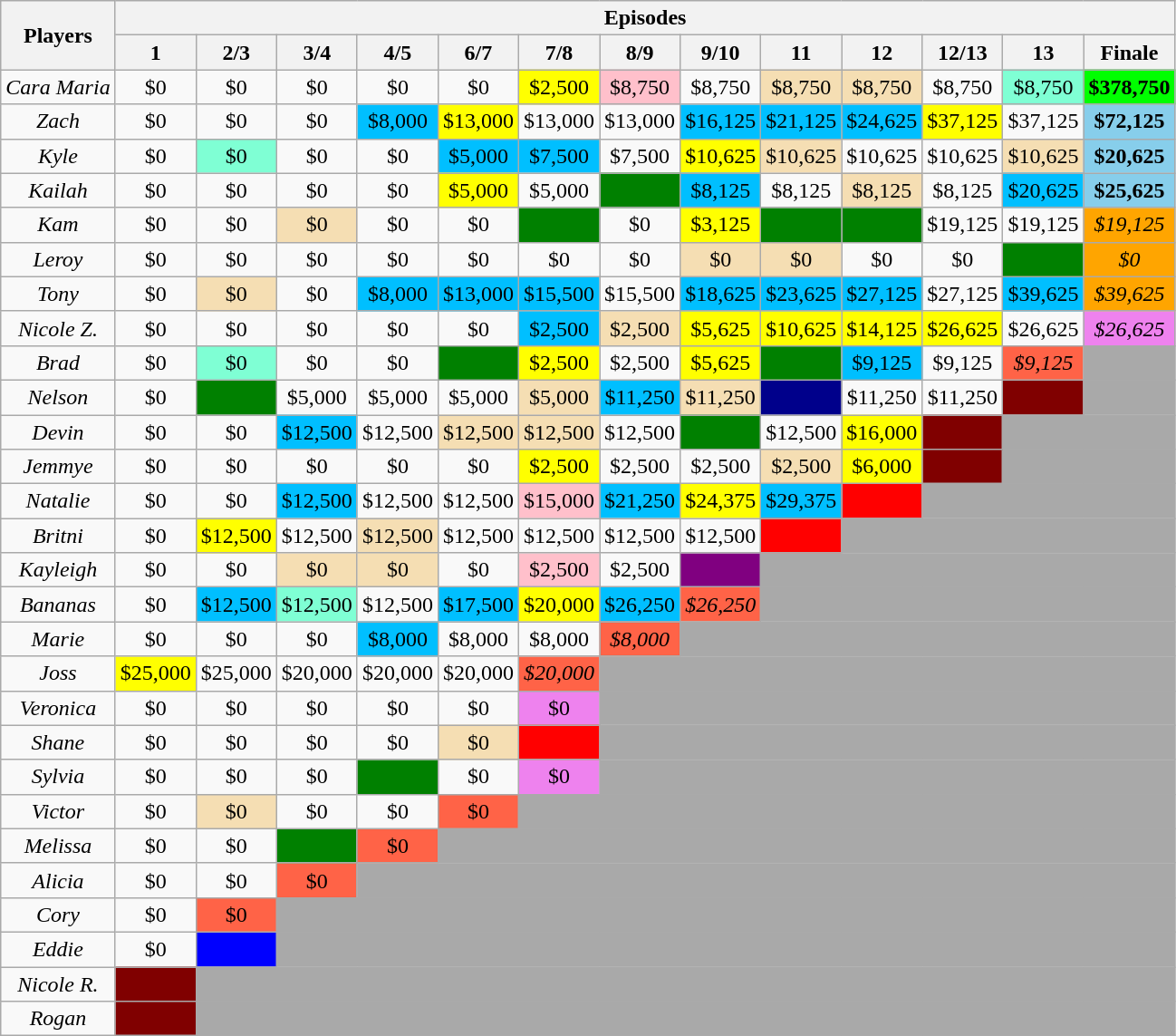<table class="wikitable sortable" style="text-align:center">
<tr>
<th rowspan=2>Players</th>
<th colspan=13>Episodes</th>
</tr>
<tr>
<th>1</th>
<th>2/3</th>
<th>3/4</th>
<th>4/5</th>
<th>6/7</th>
<th>7/8</th>
<th>8/9</th>
<th>9/10</th>
<th>11</th>
<th>12</th>
<th>12/13</th>
<th>13</th>
<th>Finale</th>
</tr>
<tr>
<td nowrap><em>Cara Maria</em></td>
<td>$0</td>
<td>$0</td>
<td>$0</td>
<td>$0</td>
<td>$0</td>
<td bgcolor="yellow">$2,500</td>
<td bgcolor="pink">$8,750</td>
<td>$8,750</td>
<td bgcolor="wheat">$8,750</td>
<td bgcolor="wheat">$8,750</td>
<td>$8,750</td>
<td bgcolor="aquamarine">$8,750</td>
<td bgcolor="lime"><strong>$378,750</strong></td>
</tr>
<tr>
<td><em>Zach</em></td>
<td>$0</td>
<td>$0</td>
<td>$0</td>
<td bgcolor="deepskyblue">$8,000</td>
<td bgcolor="yellow">$13,000</td>
<td>$13,000</td>
<td>$13,000</td>
<td bgcolor="deepskyblue">$16,125</td>
<td bgcolor="deepskyblue">$21,125</td>
<td bgcolor="deepskyblue">$24,625</td>
<td bgcolor="yellow">$37,125</td>
<td>$37,125</td>
<td bgcolor="skyblue"><strong>$72,125</strong></td>
</tr>
<tr>
<td><em>Kyle</em></td>
<td>$0</td>
<td bgcolor="aquamarine">$0</td>
<td>$0</td>
<td>$0</td>
<td bgcolor="deepskyblue">$5,000</td>
<td bgcolor="deepskyblue">$7,500</td>
<td>$7,500</td>
<td bgcolor="yellow">$10,625</td>
<td bgcolor="wheat">$10,625</td>
<td>$10,625</td>
<td>$10,625</td>
<td bgcolor="wheat">$10,625</td>
<td bgcolor="skyblue"><strong>$20,625</strong></td>
</tr>
<tr>
<td><em>Kailah</em></td>
<td>$0</td>
<td>$0</td>
<td>$0</td>
<td>$0</td>
<td bgcolor="yellow">$5,000</td>
<td>$5,000</td>
<td bgcolor="green"></td>
<td bgcolor="deepskyblue">$8,125</td>
<td>$8,125</td>
<td bgcolor="wheat">$8,125</td>
<td>$8,125</td>
<td bgcolor="deepskyblue">$20,625</td>
<td bgcolor="skyblue"><strong>$25,625</strong></td>
</tr>
<tr>
<td><em>Kam</em></td>
<td>$0</td>
<td>$0</td>
<td bgcolor="wheat">$0</td>
<td>$0</td>
<td>$0</td>
<td bgcolor="green"></td>
<td>$0</td>
<td bgcolor="yellow">$3,125</td>
<td bgcolor="green"></td>
<td bgcolor="green"></td>
<td>$19,125</td>
<td>$19,125</td>
<td bgcolor="orange"><em>$19,125</em></td>
</tr>
<tr>
<td><em>Leroy</em></td>
<td>$0</td>
<td>$0</td>
<td>$0</td>
<td>$0</td>
<td>$0</td>
<td>$0</td>
<td>$0</td>
<td bgcolor="wheat">$0</td>
<td bgcolor="wheat">$0</td>
<td>$0</td>
<td>$0</td>
<td bgcolor="green"></td>
<td bgcolor="orange"><em>$0</em></td>
</tr>
<tr>
<td><em>Tony</em></td>
<td>$0</td>
<td bgcolor="wheat">$0</td>
<td>$0</td>
<td bgcolor="deepskyblue">$8,000</td>
<td bgcolor="deepskyblue">$13,000</td>
<td bgcolor="deepskyblue">$15,500</td>
<td>$15,500</td>
<td bgcolor="deepskyblue">$18,625</td>
<td bgcolor="deepskyblue">$23,625</td>
<td bgcolor="deepskyblue">$27,125</td>
<td>$27,125</td>
<td bgcolor="deepskyblue">$39,625</td>
<td bgcolor="orange"><em>$39,625</em></td>
</tr>
<tr>
<td><em>Nicole Z.</em></td>
<td>$0</td>
<td>$0</td>
<td>$0</td>
<td>$0</td>
<td>$0</td>
<td bgcolor="deepskyblue">$2,500</td>
<td bgcolor="wheat">$2,500</td>
<td bgcolor="yellow">$5,625</td>
<td bgcolor="yellow">$10,625</td>
<td bgcolor="yellow">$14,125</td>
<td bgcolor="yellow">$26,625</td>
<td>$26,625</td>
<td bgcolor="violet"><em>$26,625</em></td>
</tr>
<tr>
<td><em>Brad</em></td>
<td>$0</td>
<td bgcolor="aquamarine">$0</td>
<td>$0</td>
<td>$0</td>
<td bgcolor="green"></td>
<td bgcolor="yellow">$2,500</td>
<td>$2,500</td>
<td bgcolor="yellow">$5,625</td>
<td bgcolor="green"></td>
<td bgcolor="deepskyblue">$9,125</td>
<td>$9,125</td>
<td bgcolor="tomato"><em>$9,125</em></td>
<td bgcolor="darkgray"></td>
</tr>
<tr>
<td><em>Nelson</em></td>
<td>$0</td>
<td bgcolor="green"></td>
<td>$5,000</td>
<td>$5,000</td>
<td>$5,000</td>
<td bgcolor="wheat">$5,000</td>
<td bgcolor="deepskyblue">$11,250</td>
<td bgcolor="wheat">$11,250</td>
<td bgcolor="darkblue"></td>
<td>$11,250</td>
<td>$11,250</td>
<td bgcolor="maroon"></td>
<td bgcolor="darkgray"></td>
</tr>
<tr>
<td><em>Devin</em></td>
<td>$0</td>
<td>$0</td>
<td bgcolor="deepskyblue">$12,500</td>
<td>$12,500</td>
<td bgcolor="wheat">$12,500</td>
<td bgcolor="wheat">$12,500</td>
<td>$12,500</td>
<td bgcolor="green"></td>
<td>$12,500</td>
<td bgcolor="yellow">$16,000</td>
<td bgcolor="maroon"></td>
<td bgcolor="darkgray" colspan=2></td>
</tr>
<tr>
<td><em>Jemmye</em></td>
<td>$0</td>
<td>$0</td>
<td>$0</td>
<td>$0</td>
<td>$0</td>
<td bgcolor="yellow">$2,500</td>
<td>$2,500</td>
<td>$2,500</td>
<td bgcolor="wheat">$2,500</td>
<td bgcolor="yellow">$6,000</td>
<td bgcolor="maroon"></td>
<td bgcolor="darkgray" colspan=2></td>
</tr>
<tr>
<td><em>Natalie</em></td>
<td>$0</td>
<td>$0</td>
<td bgcolor="deepskyblue">$12,500</td>
<td>$12,500</td>
<td>$12,500</td>
<td bgcolor="pink">$15,000</td>
<td bgcolor="deepskyblue">$21,250</td>
<td bgcolor="yellow">$24,375</td>
<td bgcolor="deepskyblue">$29,375</td>
<td bgcolor="red"></td>
<td bgcolor="darkgray" colspan=3></td>
</tr>
<tr>
<td><em>Britni</em></td>
<td>$0</td>
<td bgcolor="yellow">$12,500</td>
<td>$12,500</td>
<td bgcolor="wheat">$12,500</td>
<td>$12,500</td>
<td>$12,500</td>
<td>$12,500</td>
<td>$12,500</td>
<td bgcolor="red"></td>
<td bgcolor="darkgray" colspan=4></td>
</tr>
<tr>
<td><em>Kayleigh</em></td>
<td>$0</td>
<td>$0</td>
<td bgcolor="wheat">$0</td>
<td bgcolor="wheat">$0</td>
<td>$0</td>
<td bgcolor="pink">$2,500</td>
<td>$2,500</td>
<td bgcolor="purple"></td>
<td bgcolor="darkgray" colspan=5></td>
</tr>
<tr>
<td><em>Bananas</em></td>
<td>$0</td>
<td bgcolor="deepskyblue">$12,500</td>
<td bgcolor="aquamarine">$12,500</td>
<td>$12,500</td>
<td bgcolor="deepskyblue">$17,500</td>
<td bgcolor="yellow">$20,000</td>
<td bgcolor="deepskyblue">$26,250</td>
<td bgcolor="tomato"><em>$26,250</em></td>
<td bgcolor="darkgray" colspan=5></td>
</tr>
<tr>
<td><em>Marie</em></td>
<td>$0</td>
<td>$0</td>
<td>$0</td>
<td bgcolor="deepskyblue">$8,000</td>
<td>$8,000</td>
<td>$8,000</td>
<td bgcolor="tomato"><em>$8,000</em></td>
<td bgcolor="darkgray" colspan=6></td>
</tr>
<tr>
<td><em>Joss</em></td>
<td bgcolor="yellow">$25,000</td>
<td>$25,000</td>
<td>$20,000</td>
<td>$20,000</td>
<td>$20,000</td>
<td bgcolor="tomato"><em>$20,000</em></td>
<td bgcolor="darkgray" colspan=7></td>
</tr>
<tr>
<td><em>Veronica</em></td>
<td>$0</td>
<td>$0</td>
<td>$0</td>
<td>$0</td>
<td>$0</td>
<td bgcolor="violet">$0</td>
<td bgcolor="darkgray" colspan=7></td>
</tr>
<tr>
<td><em>Shane</em></td>
<td>$0</td>
<td>$0</td>
<td>$0</td>
<td>$0</td>
<td bgcolor="wheat">$0</td>
<td bgcolor="red"></td>
<td bgcolor="darkgray" colspan=7></td>
</tr>
<tr>
<td><em>Sylvia</em></td>
<td>$0</td>
<td>$0</td>
<td>$0</td>
<td bgcolor="green"></td>
<td>$0</td>
<td bgcolor="violet">$0</td>
<td bgcolor="darkgray" colspan=7></td>
</tr>
<tr>
<td><em>Victor</em></td>
<td>$0</td>
<td bgcolor="wheat">$0</td>
<td>$0</td>
<td>$0</td>
<td bgcolor="tomato">$0</td>
<td bgcolor="darkgray" colspan=8></td>
</tr>
<tr>
<td><em>Melissa</em></td>
<td>$0</td>
<td>$0</td>
<td bgcolor="green"></td>
<td bgcolor="tomato">$0</td>
<td bgcolor="darkgray" colspan=9></td>
</tr>
<tr>
<td><em>Alicia</em></td>
<td>$0</td>
<td>$0</td>
<td bgcolor="tomato">$0</td>
<td bgcolor="darkgray" colspan=10></td>
</tr>
<tr>
<td><em>Cory</em></td>
<td>$0</td>
<td bgcolor="tomato">$0</td>
<td bgcolor="darkgray" colspan=11></td>
</tr>
<tr>
<td><em>Eddie</em></td>
<td>$0</td>
<td bgcolor="blue"></td>
<td bgcolor="darkgray" colspan=11></td>
</tr>
<tr>
<td><em>Nicole R.</em></td>
<td bgcolor="maroon"></td>
<td bgcolor="darkgray" colspan=12></td>
</tr>
<tr>
<td><em>Rogan</em></td>
<td bgcolor="maroon"></td>
<td bgcolor="darkgray" colspan=12></td>
</tr>
</table>
